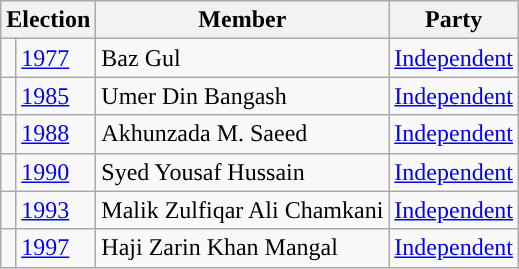<table class="wikitable">
<tr>
<th colspan="2">Election</th>
<th>Member</th>
<th>Party</th>
</tr>
<tr>
<td style="background-color: "></td>
<td><a href='#'>1977</a></td>
<td>Baz Gul</td>
<td><a href='#'>Independent</a></td>
</tr>
<tr>
<td style="background-color: "></td>
<td><a href='#'>1985</a></td>
<td>Umer Din Bangash</td>
<td><a href='#'>Independent</a></td>
</tr>
<tr>
<td style="background-color: "></td>
<td><a href='#'>1988</a></td>
<td>Akhunzada M. Saeed</td>
<td><a href='#'>Independent</a></td>
</tr>
<tr>
<td style="background-color: "></td>
<td><a href='#'>1990</a></td>
<td>Syed Yousaf Hussain</td>
<td><a href='#'>Independent</a></td>
</tr>
<tr>
<td style="background-color: "></td>
<td><a href='#'>1993</a></td>
<td>Malik Zulfiqar Ali Chamkani</td>
<td><a href='#'>Independent</a></td>
</tr>
<tr>
<td style="background-color: "></td>
<td><a href='#'>1997</a></td>
<td>Haji Zarin Khan Mangal</td>
<td><a href='#'>Independent</a></td>
</tr>
</table>
